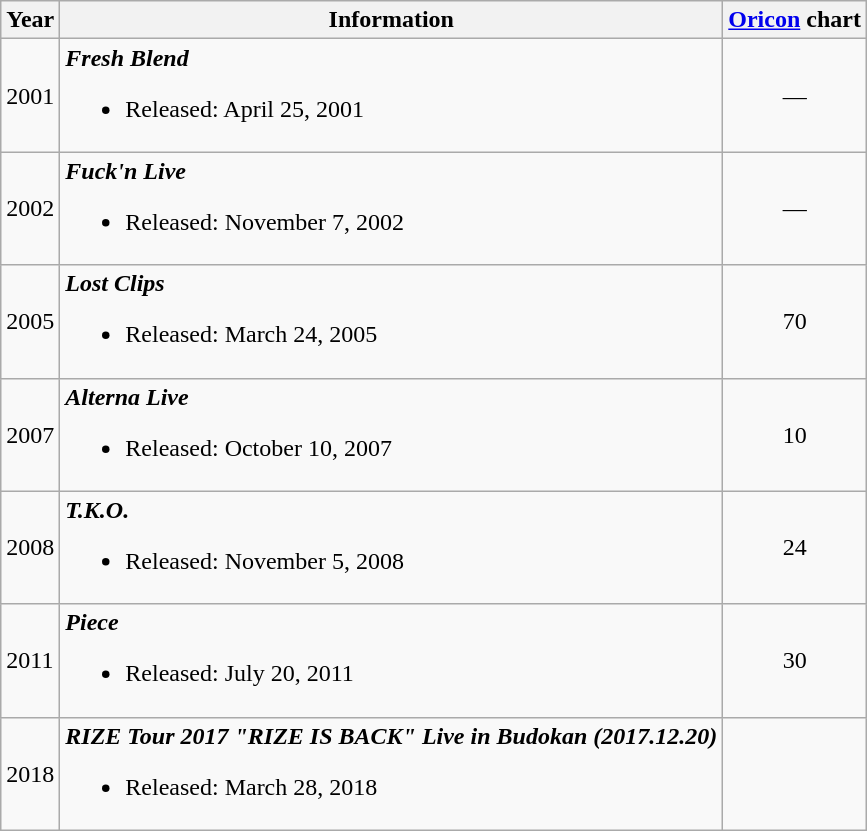<table class="wikitable">
<tr>
<th>Year</th>
<th>Information</th>
<th><a href='#'>Oricon</a> chart</th>
</tr>
<tr>
<td>2001</td>
<td><strong><em>Fresh Blend</em></strong><br><ul><li>Released: April 25, 2001</li></ul></td>
<td align="center">—</td>
</tr>
<tr>
<td>2002</td>
<td><strong><em>Fuck'n Live</em></strong><br><ul><li>Released: November 7, 2002</li></ul></td>
<td align="center">—</td>
</tr>
<tr>
<td>2005</td>
<td><strong><em>Lost Clips</em></strong><br><ul><li>Released: March 24, 2005</li></ul></td>
<td align="center">70</td>
</tr>
<tr>
<td>2007</td>
<td><strong><em>Alterna Live</em></strong><br><ul><li>Released: October 10, 2007</li></ul></td>
<td align="center">10</td>
</tr>
<tr>
<td>2008</td>
<td><strong><em>T.K.O.</em></strong><br><ul><li>Released: November 5, 2008</li></ul></td>
<td align="center">24</td>
</tr>
<tr>
<td>2011</td>
<td><strong><em>Piece</em></strong><br><ul><li>Released: July 20, 2011</li></ul></td>
<td align="center">30</td>
</tr>
<tr>
<td>2018</td>
<td><strong><em>RIZE Tour 2017 "RIZE IS BACK" Live in Budokan (2017.12.20)</em></strong><br><ul><li>Released: March 28, 2018</li></ul></td>
<td align="center"></td>
</tr>
</table>
